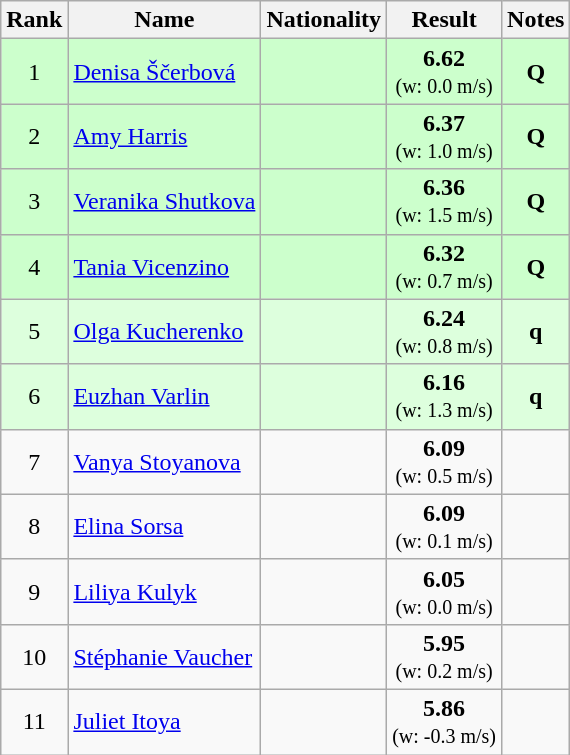<table class="wikitable sortable" style="text-align:center">
<tr>
<th>Rank</th>
<th>Name</th>
<th>Nationality</th>
<th>Result</th>
<th>Notes</th>
</tr>
<tr bgcolor=ccffcc>
<td>1</td>
<td align=left><a href='#'>Denisa Ščerbová</a></td>
<td align=left></td>
<td><strong>6.62</strong><br><small>(w: 0.0 m/s)</small></td>
<td><strong>Q</strong></td>
</tr>
<tr bgcolor=ccffcc>
<td>2</td>
<td align=left><a href='#'>Amy Harris</a></td>
<td align=left></td>
<td><strong>6.37</strong><br><small>(w: 1.0 m/s)</small></td>
<td><strong>Q</strong></td>
</tr>
<tr bgcolor=ccffcc>
<td>3</td>
<td align=left><a href='#'>Veranika Shutkova</a></td>
<td align=left></td>
<td><strong>6.36</strong><br><small>(w: 1.5 m/s)</small></td>
<td><strong>Q</strong></td>
</tr>
<tr bgcolor=ccffcc>
<td>4</td>
<td align=left><a href='#'>Tania Vicenzino</a></td>
<td align=left></td>
<td><strong>6.32</strong><br><small>(w: 0.7 m/s)</small></td>
<td><strong>Q</strong></td>
</tr>
<tr bgcolor=ddffdd>
<td>5</td>
<td align=left><a href='#'>Olga Kucherenko</a></td>
<td align=left></td>
<td><strong>6.24</strong><br><small>(w: 0.8 m/s)</small></td>
<td><strong>q</strong></td>
</tr>
<tr bgcolor=ddffdd>
<td>6</td>
<td align=left><a href='#'>Euzhan Varlin</a></td>
<td align=left></td>
<td><strong>6.16</strong><br><small>(w: 1.3 m/s)</small></td>
<td><strong>q</strong></td>
</tr>
<tr>
<td>7</td>
<td align=left><a href='#'>Vanya Stoyanova</a></td>
<td align=left></td>
<td><strong>6.09</strong><br><small>(w: 0.5 m/s)</small></td>
<td></td>
</tr>
<tr>
<td>8</td>
<td align=left><a href='#'>Elina Sorsa</a></td>
<td align=left></td>
<td><strong>6.09</strong><br><small>(w: 0.1 m/s)</small></td>
<td></td>
</tr>
<tr>
<td>9</td>
<td align=left><a href='#'>Liliya Kulyk</a></td>
<td align=left></td>
<td><strong>6.05</strong><br><small>(w: 0.0 m/s)</small></td>
<td></td>
</tr>
<tr>
<td>10</td>
<td align=left><a href='#'>Stéphanie Vaucher</a></td>
<td align=left></td>
<td><strong>5.95</strong><br><small>(w: 0.2 m/s)</small></td>
<td></td>
</tr>
<tr>
<td>11</td>
<td align=left><a href='#'>Juliet Itoya</a></td>
<td align=left></td>
<td><strong>5.86</strong><br><small>(w: -0.3 m/s)</small></td>
<td></td>
</tr>
</table>
